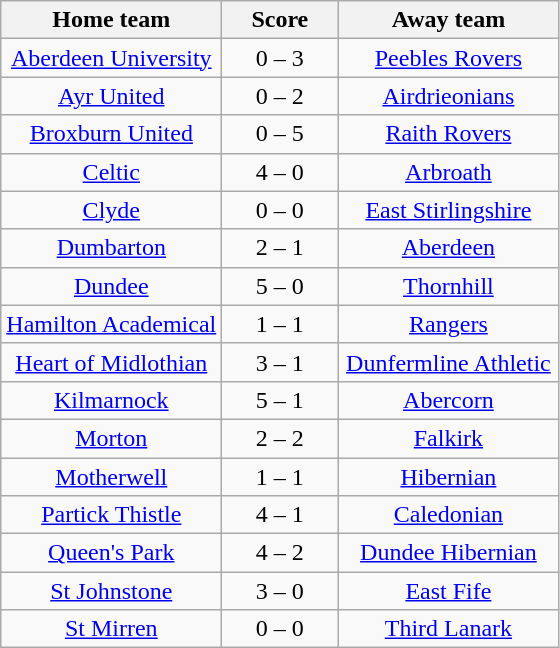<table class="wikitable" style="text-align: center">
<tr>
<th width=140>Home team</th>
<th width=70>Score</th>
<th width=140>Away team</th>
</tr>
<tr>
<td><a href='#'>Aberdeen University</a></td>
<td>0 – 3</td>
<td><a href='#'>Peebles Rovers</a></td>
</tr>
<tr>
<td><a href='#'>Ayr United</a></td>
<td>0 – 2</td>
<td><a href='#'>Airdrieonians</a></td>
</tr>
<tr>
<td><a href='#'>Broxburn United</a></td>
<td>0 – 5</td>
<td><a href='#'>Raith Rovers</a></td>
</tr>
<tr>
<td><a href='#'>Celtic</a></td>
<td>4 – 0</td>
<td><a href='#'>Arbroath</a></td>
</tr>
<tr>
<td><a href='#'>Clyde</a></td>
<td>0 – 0</td>
<td><a href='#'>East Stirlingshire</a></td>
</tr>
<tr>
<td><a href='#'>Dumbarton</a></td>
<td>2 – 1</td>
<td><a href='#'>Aberdeen</a></td>
</tr>
<tr>
<td><a href='#'>Dundee</a></td>
<td>5 – 0</td>
<td><a href='#'>Thornhill</a></td>
</tr>
<tr>
<td><a href='#'>Hamilton Academical</a></td>
<td>1 – 1</td>
<td><a href='#'>Rangers</a></td>
</tr>
<tr>
<td><a href='#'>Heart of Midlothian</a></td>
<td>3 – 1</td>
<td><a href='#'>Dunfermline Athletic</a></td>
</tr>
<tr>
<td><a href='#'>Kilmarnock</a></td>
<td>5 – 1</td>
<td><a href='#'>Abercorn</a></td>
</tr>
<tr>
<td><a href='#'>Morton</a></td>
<td>2 – 2</td>
<td><a href='#'>Falkirk</a></td>
</tr>
<tr>
<td><a href='#'>Motherwell</a></td>
<td>1 – 1</td>
<td><a href='#'>Hibernian</a></td>
</tr>
<tr>
<td><a href='#'>Partick Thistle</a></td>
<td>4 – 1</td>
<td><a href='#'>Caledonian</a></td>
</tr>
<tr>
<td><a href='#'>Queen's Park</a></td>
<td>4 – 2</td>
<td><a href='#'>Dundee Hibernian</a></td>
</tr>
<tr>
<td><a href='#'>St Johnstone</a></td>
<td>3 – 0</td>
<td><a href='#'>East Fife</a></td>
</tr>
<tr>
<td><a href='#'>St Mirren</a></td>
<td>0 – 0</td>
<td><a href='#'>Third Lanark</a></td>
</tr>
</table>
